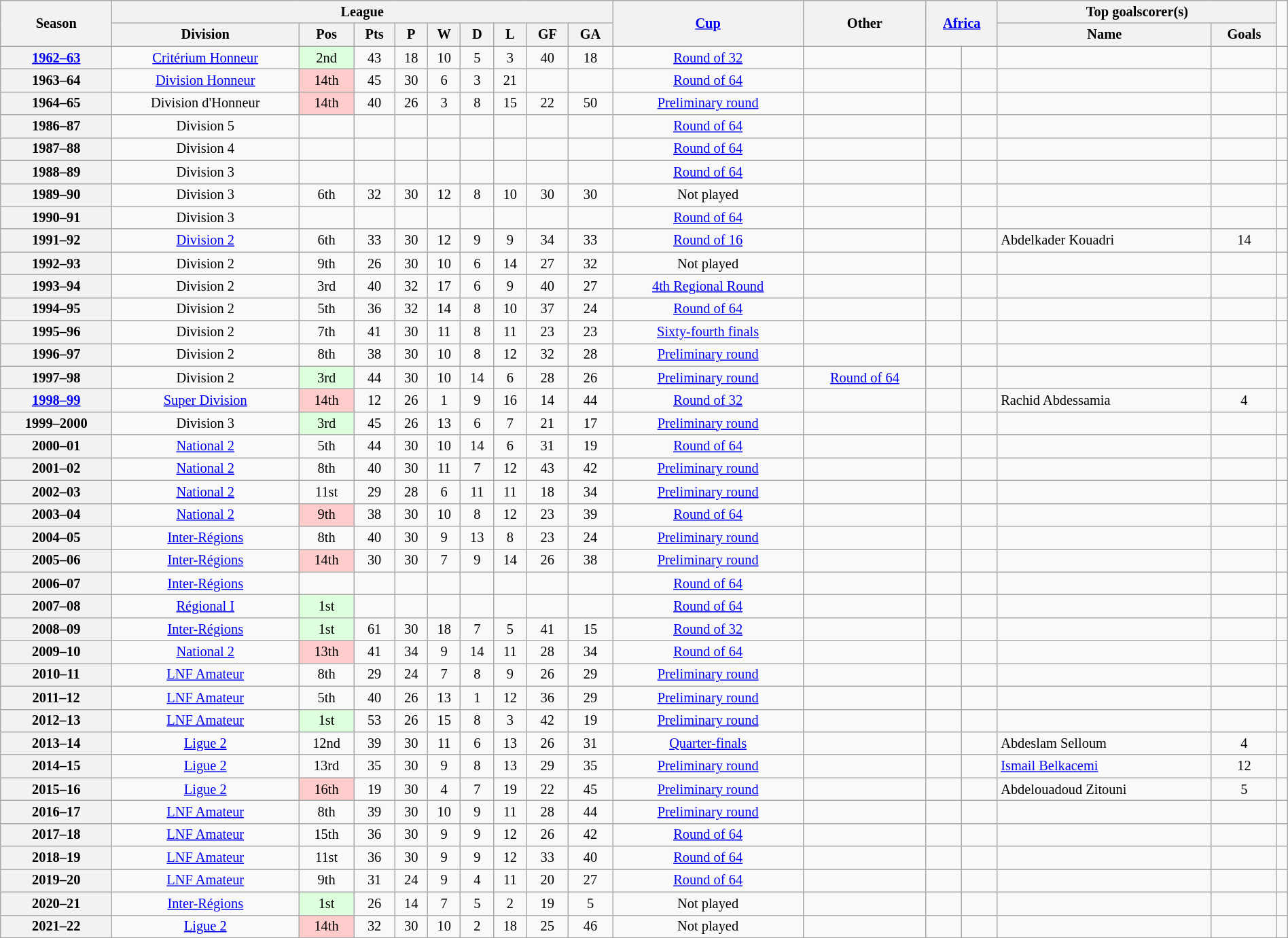<table class="wikitable" style="text-align:center; font-size:85%;width:100%; text-align:center">
<tr>
<th rowspan=2>Season</th>
<th colspan=9>League</th>
<th rowspan=2><a href='#'>Cup</a></th>
<th rowspan=2>Other</th>
<th rowspan=2 colspan=2><a href='#'>Africa</a></th>
<th colspan=2>Top goalscorer(s)</th>
</tr>
<tr>
<th>Division</th>
<th>Pos</th>
<th>Pts</th>
<th>P</th>
<th>W</th>
<th>D</th>
<th>L</th>
<th>GF</th>
<th>GA</th>
<th>Name</th>
<th>Goals</th>
</tr>
<tr>
<th><a href='#'>1962–63</a></th>
<td><a href='#'>Critérium Honneur</a></td>
<td bgcolor="#DDFFDD">2nd</td>
<td>43</td>
<td>18</td>
<td>10</td>
<td>5</td>
<td>3</td>
<td>40</td>
<td>18</td>
<td><a href='#'>Round of 32</a></td>
<td></td>
<td></td>
<td></td>
<td align=left></td>
<td></td>
<td></td>
</tr>
<tr>
<th>1963–64</th>
<td><a href='#'>Division Honneur</a></td>
<td bgcolor="#FFCCCC">14th</td>
<td>45</td>
<td>30</td>
<td>6</td>
<td>3</td>
<td>21</td>
<td></td>
<td></td>
<td><a href='#'>Round of 64</a></td>
<td></td>
<td></td>
<td></td>
<td align=left></td>
<td></td>
<td></td>
</tr>
<tr>
<th>1964–65</th>
<td>Division d'Honneur</td>
<td bgcolor="#FFCCCC">14th</td>
<td>40</td>
<td>26</td>
<td>3</td>
<td>8</td>
<td>15</td>
<td>22</td>
<td>50</td>
<td><a href='#'>Preliminary round</a></td>
<td></td>
<td></td>
<td></td>
<td align=left></td>
<td></td>
<td></td>
</tr>
<tr>
<th>1986–87</th>
<td>Division 5</td>
<td></td>
<td></td>
<td></td>
<td></td>
<td></td>
<td></td>
<td></td>
<td></td>
<td><a href='#'>Round of 64</a></td>
<td></td>
<td></td>
<td></td>
<td align=left></td>
<td></td>
<td></td>
</tr>
<tr>
<th>1987–88</th>
<td>Division 4</td>
<td></td>
<td></td>
<td></td>
<td></td>
<td></td>
<td></td>
<td></td>
<td></td>
<td><a href='#'>Round of 64</a></td>
<td></td>
<td></td>
<td></td>
<td align=left></td>
<td></td>
<td></td>
</tr>
<tr>
<th>1988–89</th>
<td>Division 3</td>
<td></td>
<td></td>
<td></td>
<td></td>
<td></td>
<td></td>
<td></td>
<td></td>
<td><a href='#'>Round of 64</a></td>
<td></td>
<td></td>
<td></td>
<td align=left></td>
<td></td>
<td></td>
</tr>
<tr>
<th>1989–90</th>
<td>Division 3</td>
<td>6th</td>
<td>32</td>
<td>30</td>
<td>12</td>
<td>8</td>
<td>10</td>
<td>30</td>
<td>30</td>
<td>Not played</td>
<td></td>
<td></td>
<td></td>
<td align=left></td>
<td></td>
<td></td>
</tr>
<tr>
<th>1990–91</th>
<td>Division 3</td>
<td></td>
<td></td>
<td></td>
<td></td>
<td></td>
<td></td>
<td></td>
<td></td>
<td><a href='#'>Round of 64</a></td>
<td></td>
<td></td>
<td></td>
<td align=left></td>
<td></td>
<td></td>
</tr>
<tr>
<th>1991–92</th>
<td><a href='#'>Division 2</a></td>
<td>6th</td>
<td>33</td>
<td>30</td>
<td>12</td>
<td>9</td>
<td>9</td>
<td>34</td>
<td>33</td>
<td><a href='#'>Round of 16</a></td>
<td></td>
<td></td>
<td></td>
<td align=left>Abdelkader Kouadri</td>
<td>14</td>
<td></td>
</tr>
<tr>
<th>1992–93</th>
<td>Division 2</td>
<td>9th</td>
<td>26</td>
<td>30</td>
<td>10</td>
<td>6</td>
<td>14</td>
<td>27</td>
<td>32</td>
<td>Not played</td>
<td></td>
<td></td>
<td></td>
<td align=left></td>
<td></td>
<td></td>
</tr>
<tr>
<th>1993–94</th>
<td>Division 2</td>
<td>3rd</td>
<td>40</td>
<td>32</td>
<td>17</td>
<td>6</td>
<td>9</td>
<td>40</td>
<td>27</td>
<td><a href='#'>4th Regional Round</a></td>
<td></td>
<td></td>
<td></td>
<td align=left></td>
<td></td>
<td></td>
</tr>
<tr>
<th>1994–95</th>
<td>Division 2</td>
<td>5th</td>
<td>36</td>
<td>32</td>
<td>14</td>
<td>8</td>
<td>10</td>
<td>37</td>
<td>24</td>
<td><a href='#'>Round of 64</a></td>
<td></td>
<td></td>
<td></td>
<td align=left></td>
<td></td>
<td></td>
</tr>
<tr>
<th>1995–96</th>
<td>Division 2</td>
<td>7th</td>
<td>41</td>
<td>30</td>
<td>11</td>
<td>8</td>
<td>11</td>
<td>23</td>
<td>23</td>
<td><a href='#'>Sixty-fourth finals</a></td>
<td></td>
<td></td>
<td></td>
<td align=left></td>
<td></td>
<td></td>
</tr>
<tr>
<th>1996–97</th>
<td>Division 2</td>
<td>8th</td>
<td>38</td>
<td>30</td>
<td>10</td>
<td>8</td>
<td>12</td>
<td>32</td>
<td>28</td>
<td><a href='#'>Preliminary round</a></td>
<td></td>
<td></td>
<td></td>
<td align=left></td>
<td></td>
<td></td>
</tr>
<tr>
<th>1997–98</th>
<td>Division 2</td>
<td bgcolor="#DDFFDD">3rd</td>
<td>44</td>
<td>30</td>
<td>10</td>
<td>14</td>
<td>6</td>
<td>28</td>
<td>26</td>
<td><a href='#'>Preliminary round</a></td>
<td><a href='#'>Round of 64</a></td>
<td></td>
<td></td>
<td align=left></td>
<td></td>
<td></td>
</tr>
<tr>
<th><a href='#'>1998–99</a></th>
<td><a href='#'>Super Division</a></td>
<td bgcolor="#FFCCCC">14th</td>
<td>12</td>
<td>26</td>
<td>1</td>
<td>9</td>
<td>16</td>
<td>14</td>
<td>44</td>
<td><a href='#'>Round of 32</a></td>
<td></td>
<td></td>
<td></td>
<td align=left>Rachid Abdessamia</td>
<td>4</td>
<td></td>
</tr>
<tr>
<th>1999–2000</th>
<td>Division 3</td>
<td bgcolor="#DDFFDD">3rd</td>
<td>45</td>
<td>26</td>
<td>13</td>
<td>6</td>
<td>7</td>
<td>21</td>
<td>17</td>
<td><a href='#'>Preliminary round</a></td>
<td></td>
<td></td>
<td></td>
<td align=left></td>
<td></td>
<td></td>
</tr>
<tr>
<th>2000–01</th>
<td><a href='#'>National 2</a></td>
<td>5th</td>
<td>44</td>
<td>30</td>
<td>10</td>
<td>14</td>
<td>6</td>
<td>31</td>
<td>19</td>
<td><a href='#'>Round of 64</a></td>
<td></td>
<td></td>
<td></td>
<td align=left></td>
<td></td>
<td></td>
</tr>
<tr>
<th>2001–02</th>
<td><a href='#'>National 2</a></td>
<td>8th</td>
<td>40</td>
<td>30</td>
<td>11</td>
<td>7</td>
<td>12</td>
<td>43</td>
<td>42</td>
<td><a href='#'>Preliminary round</a></td>
<td></td>
<td></td>
<td></td>
<td align=left></td>
<td></td>
<td></td>
</tr>
<tr>
<th>2002–03</th>
<td><a href='#'>National 2</a></td>
<td>11st</td>
<td>29</td>
<td>28</td>
<td>6</td>
<td>11</td>
<td>11</td>
<td>18</td>
<td>34</td>
<td><a href='#'>Preliminary round</a></td>
<td></td>
<td></td>
<td></td>
<td align=left></td>
<td></td>
<td></td>
</tr>
<tr>
<th>2003–04</th>
<td><a href='#'>National 2</a></td>
<td bgcolor="#FFCCCC">9th</td>
<td>38</td>
<td>30</td>
<td>10</td>
<td>8</td>
<td>12</td>
<td>23</td>
<td>39</td>
<td><a href='#'>Round of 64</a></td>
<td></td>
<td></td>
<td></td>
<td align=left></td>
<td></td>
<td></td>
</tr>
<tr>
<th>2004–05</th>
<td><a href='#'>Inter-Régions</a></td>
<td>8th</td>
<td>40</td>
<td>30</td>
<td>9</td>
<td>13</td>
<td>8</td>
<td>23</td>
<td>24</td>
<td><a href='#'>Preliminary round</a></td>
<td></td>
<td></td>
<td></td>
<td align=left></td>
<td></td>
<td></td>
</tr>
<tr>
<th>2005–06</th>
<td><a href='#'>Inter-Régions</a></td>
<td bgcolor="#FFCCCC">14th</td>
<td>30</td>
<td>30</td>
<td>7</td>
<td>9</td>
<td>14</td>
<td>26</td>
<td>38</td>
<td><a href='#'>Preliminary round</a></td>
<td></td>
<td></td>
<td></td>
<td align=left></td>
<td></td>
<td></td>
</tr>
<tr>
<th>2006–07</th>
<td><a href='#'>Inter-Régions</a></td>
<td></td>
<td></td>
<td></td>
<td></td>
<td></td>
<td></td>
<td></td>
<td></td>
<td><a href='#'>Round of 64</a></td>
<td></td>
<td></td>
<td></td>
<td align=left></td>
<td></td>
<td></td>
</tr>
<tr>
<th>2007–08</th>
<td><a href='#'>Régional I</a></td>
<td bgcolor="#DDFFDD">1st</td>
<td></td>
<td></td>
<td></td>
<td></td>
<td></td>
<td></td>
<td></td>
<td><a href='#'>Round of 64</a></td>
<td></td>
<td></td>
<td></td>
<td align=left></td>
<td></td>
<td></td>
</tr>
<tr>
<th>2008–09</th>
<td><a href='#'>Inter-Régions</a></td>
<td bgcolor="#DDFFDD">1st</td>
<td>61</td>
<td>30</td>
<td>18</td>
<td>7</td>
<td>5</td>
<td>41</td>
<td>15</td>
<td><a href='#'>Round of 32</a></td>
<td></td>
<td></td>
<td></td>
<td align=left></td>
<td></td>
<td></td>
</tr>
<tr>
<th>2009–10</th>
<td><a href='#'>National 2</a></td>
<td bgcolor="#FFCCCC">13th</td>
<td>41</td>
<td>34</td>
<td>9</td>
<td>14</td>
<td>11</td>
<td>28</td>
<td>34</td>
<td><a href='#'>Round of 64</a></td>
<td></td>
<td></td>
<td></td>
<td align=left></td>
<td></td>
<td></td>
</tr>
<tr>
<th>2010–11</th>
<td><a href='#'>LNF Amateur</a></td>
<td>8th</td>
<td>29</td>
<td>24</td>
<td>7</td>
<td>8</td>
<td>9</td>
<td>26</td>
<td>29</td>
<td><a href='#'>Preliminary round</a></td>
<td></td>
<td></td>
<td></td>
<td align=left></td>
<td></td>
<td></td>
</tr>
<tr>
<th>2011–12</th>
<td><a href='#'>LNF Amateur</a></td>
<td>5th</td>
<td>40</td>
<td>26</td>
<td>13</td>
<td>1</td>
<td>12</td>
<td>36</td>
<td>29</td>
<td><a href='#'>Preliminary round</a></td>
<td></td>
<td></td>
<td></td>
<td align=left></td>
<td></td>
<td></td>
</tr>
<tr>
<th>2012–13</th>
<td><a href='#'>LNF Amateur</a></td>
<td bgcolor="#DDFFDD">1st</td>
<td>53</td>
<td>26</td>
<td>15</td>
<td>8</td>
<td>3</td>
<td>42</td>
<td>19</td>
<td><a href='#'>Preliminary round</a></td>
<td></td>
<td></td>
<td></td>
<td align=left></td>
<td></td>
<td></td>
</tr>
<tr>
<th>2013–14</th>
<td><a href='#'>Ligue 2</a></td>
<td>12nd</td>
<td>39</td>
<td>30</td>
<td>11</td>
<td>6</td>
<td>13</td>
<td>26</td>
<td>31</td>
<td><a href='#'>Quarter-finals</a></td>
<td></td>
<td></td>
<td></td>
<td align=left>Abdeslam Selloum</td>
<td>4</td>
<td></td>
</tr>
<tr>
<th>2014–15</th>
<td><a href='#'>Ligue 2</a></td>
<td>13rd</td>
<td>35</td>
<td>30</td>
<td>9</td>
<td>8</td>
<td>13</td>
<td>29</td>
<td>35</td>
<td><a href='#'>Preliminary round</a></td>
<td></td>
<td></td>
<td></td>
<td align=left><a href='#'>Ismail Belkacemi</a></td>
<td>12</td>
<td></td>
</tr>
<tr>
<th>2015–16</th>
<td><a href='#'>Ligue 2</a></td>
<td bgcolor="#FFCCCC">16th</td>
<td>19</td>
<td>30</td>
<td>4</td>
<td>7</td>
<td>19</td>
<td>22</td>
<td>45</td>
<td><a href='#'>Preliminary round</a></td>
<td></td>
<td></td>
<td></td>
<td align=left>Abdelouadoud Zitouni</td>
<td>5</td>
<td></td>
</tr>
<tr>
<th>2016–17</th>
<td><a href='#'>LNF Amateur</a></td>
<td>8th</td>
<td>39</td>
<td>30</td>
<td>10</td>
<td>9</td>
<td>11</td>
<td>28</td>
<td>44</td>
<td><a href='#'>Preliminary round</a></td>
<td></td>
<td></td>
<td></td>
<td align=left></td>
<td></td>
<td></td>
</tr>
<tr>
<th>2017–18</th>
<td><a href='#'>LNF Amateur</a></td>
<td>15th</td>
<td>36</td>
<td>30</td>
<td>9</td>
<td>9</td>
<td>12</td>
<td>26</td>
<td>42</td>
<td><a href='#'>Round of 64</a></td>
<td></td>
<td></td>
<td></td>
<td align=left></td>
<td></td>
<td></td>
</tr>
<tr>
<th>2018–19</th>
<td><a href='#'>LNF Amateur</a></td>
<td>11st</td>
<td>36</td>
<td>30</td>
<td>9</td>
<td>9</td>
<td>12</td>
<td>33</td>
<td>40</td>
<td><a href='#'>Round of 64</a></td>
<td></td>
<td></td>
<td></td>
<td align=left></td>
<td></td>
<td></td>
</tr>
<tr>
<th>2019–20</th>
<td><a href='#'>LNF Amateur</a></td>
<td>9th</td>
<td>31</td>
<td>24</td>
<td>9</td>
<td>4</td>
<td>11</td>
<td>20</td>
<td>27</td>
<td><a href='#'>Round of 64</a></td>
<td></td>
<td></td>
<td></td>
<td align=left></td>
<td></td>
<td></td>
</tr>
<tr>
<th>2020–21</th>
<td><a href='#'>Inter-Régions</a></td>
<td bgcolor="#DDFFDD">1st</td>
<td>26</td>
<td>14</td>
<td>7</td>
<td>5</td>
<td>2</td>
<td>19</td>
<td>5</td>
<td>Not played</td>
<td></td>
<td></td>
<td></td>
<td align=left></td>
<td></td>
<td></td>
</tr>
<tr>
<th>2021–22</th>
<td><a href='#'>Ligue 2</a></td>
<td bgcolor="#FFCCCC">14th</td>
<td>32</td>
<td>30</td>
<td>10</td>
<td>2</td>
<td>18</td>
<td>25</td>
<td>46</td>
<td>Not played</td>
<td></td>
<td></td>
<td></td>
<td align=left></td>
<td></td>
<td></td>
</tr>
<tr>
</tr>
</table>
